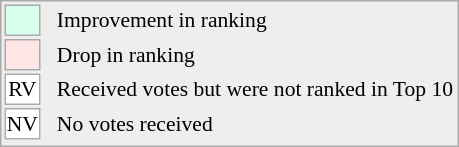<table align="right" style="font-size:90%; border:1px solid #aaaaaa; white-space:nowrap; background:#eeeeee;">
<tr>
<td style="background:#d8ffeb; width:20px; border:1px solid #aaaaaa;"> </td>
<td rowspan="5"> </td>
<td>Improvement in ranking</td>
</tr>
<tr>
<td style="background:#ffe6e6; width:20px; border:1px solid #aaaaaa;"> </td>
<td>Drop in ranking</td>
</tr>
<tr>
<td align="center" style="width:20px; border:1px solid #aaaaaa; background:white;">RV</td>
<td>Received votes but were not ranked in Top 10</td>
</tr>
<tr>
<td align="center" style="width:20px; border:1px solid #aaaaaa; background:white;">NV</td>
<td>No votes received</td>
</tr>
<tr>
</tr>
</table>
